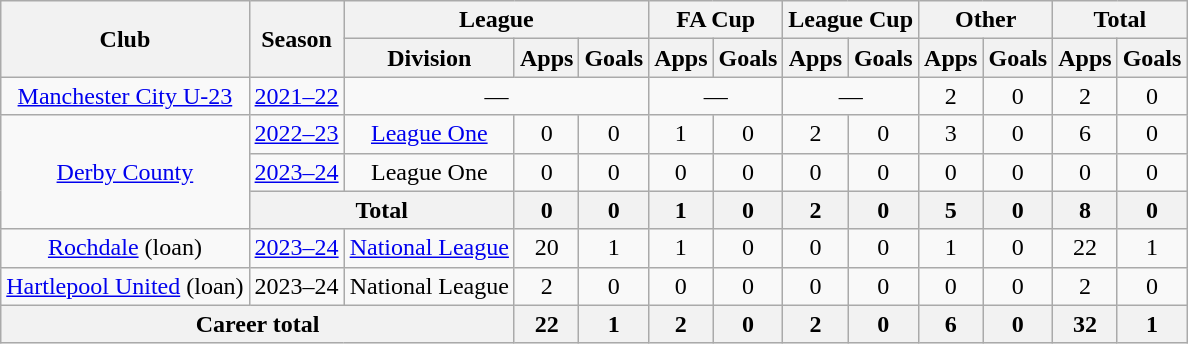<table class="wikitable" style="text-align: center;">
<tr>
<th rowspan="2">Club</th>
<th rowspan="2">Season</th>
<th colspan="3">League</th>
<th colspan="2">FA Cup</th>
<th colspan="2">League Cup</th>
<th colspan="2">Other</th>
<th colspan="2">Total</th>
</tr>
<tr>
<th>Division</th>
<th>Apps</th>
<th>Goals</th>
<th>Apps</th>
<th>Goals</th>
<th>Apps</th>
<th>Goals</th>
<th>Apps</th>
<th>Goals</th>
<th>Apps</th>
<th>Goals</th>
</tr>
<tr>
<td><a href='#'>Manchester City U-23</a></td>
<td><a href='#'>2021–22</a></td>
<td colspan="3">—</td>
<td colspan="2">—</td>
<td colspan="2">—</td>
<td>2</td>
<td>0</td>
<td>2</td>
<td>0</td>
</tr>
<tr>
<td rowspan=3><a href='#'>Derby County</a></td>
<td><a href='#'>2022–23</a></td>
<td><a href='#'>League One</a></td>
<td>0</td>
<td>0</td>
<td>1</td>
<td>0</td>
<td>2</td>
<td>0</td>
<td>3</td>
<td>0</td>
<td>6</td>
<td>0</td>
</tr>
<tr>
<td><a href='#'>2023–24</a></td>
<td>League One</td>
<td>0</td>
<td>0</td>
<td>0</td>
<td>0</td>
<td>0</td>
<td>0</td>
<td>0</td>
<td>0</td>
<td>0</td>
<td>0</td>
</tr>
<tr>
<th colspan=2>Total</th>
<th>0</th>
<th>0</th>
<th>1</th>
<th>0</th>
<th>2</th>
<th>0</th>
<th>5</th>
<th>0</th>
<th>8</th>
<th>0</th>
</tr>
<tr>
<td><a href='#'>Rochdale</a> (loan)</td>
<td><a href='#'>2023–24</a></td>
<td><a href='#'>National League</a></td>
<td>20</td>
<td>1</td>
<td>1</td>
<td>0</td>
<td>0</td>
<td>0</td>
<td>1</td>
<td>0</td>
<td>22</td>
<td>1</td>
</tr>
<tr>
<td><a href='#'>Hartlepool United</a> (loan)</td>
<td>2023–24</td>
<td>National League</td>
<td>2</td>
<td>0</td>
<td>0</td>
<td>0</td>
<td>0</td>
<td>0</td>
<td>0</td>
<td>0</td>
<td>2</td>
<td>0</td>
</tr>
<tr>
<th colspan=3>Career total</th>
<th>22</th>
<th>1</th>
<th>2</th>
<th>0</th>
<th>2</th>
<th>0</th>
<th>6</th>
<th>0</th>
<th>32</th>
<th>1</th>
</tr>
</table>
